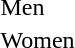<table>
<tr>
<td>Men<br></td>
<td></td>
<td></td>
<td></td>
</tr>
<tr>
<td>Women<br></td>
<td></td>
<td></td>
<td></td>
</tr>
</table>
